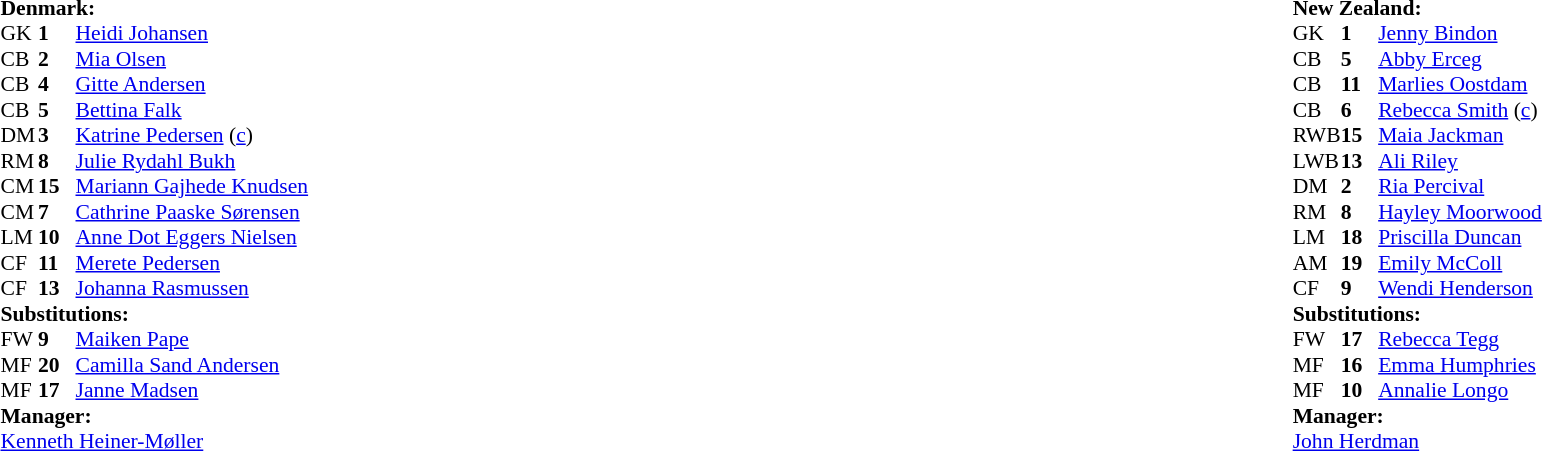<table width="100%">
<tr>
<td valign="top" width="50%"><br><table style="font-size: 90%" cellspacing="0" cellpadding="0">
<tr>
<td colspan=4><br><strong>Denmark:</strong></td>
</tr>
<tr>
<th width="25"></th>
<th width="25"></th>
</tr>
<tr>
<td>GK</td>
<td><strong>1</strong></td>
<td><a href='#'>Heidi Johansen</a></td>
</tr>
<tr>
<td>CB</td>
<td><strong>2</strong></td>
<td><a href='#'>Mia Olsen</a></td>
</tr>
<tr>
<td>CB</td>
<td><strong>4</strong></td>
<td><a href='#'>Gitte Andersen</a></td>
</tr>
<tr>
<td>CB</td>
<td><strong>5</strong></td>
<td><a href='#'>Bettina Falk</a></td>
</tr>
<tr>
<td>DM</td>
<td><strong>3</strong></td>
<td><a href='#'>Katrine Pedersen</a> (<a href='#'>c</a>)</td>
</tr>
<tr>
<td>RM</td>
<td><strong>8</strong></td>
<td><a href='#'>Julie Rydahl Bukh</a></td>
</tr>
<tr>
<td>CM</td>
<td><strong>15</strong></td>
<td><a href='#'>Mariann Gajhede Knudsen</a></td>
<td></td>
<td></td>
</tr>
<tr>
<td>CM</td>
<td><strong>7</strong></td>
<td><a href='#'>Cathrine Paaske Sørensen</a></td>
<td></td>
<td></td>
</tr>
<tr>
<td>LM</td>
<td><strong>10</strong></td>
<td><a href='#'>Anne Dot Eggers Nielsen</a></td>
</tr>
<tr>
<td>CF</td>
<td><strong>11</strong></td>
<td><a href='#'>Merete Pedersen</a></td>
</tr>
<tr>
<td>CF</td>
<td><strong>13</strong></td>
<td><a href='#'>Johanna Rasmussen</a></td>
<td></td>
<td></td>
</tr>
<tr>
<td colspan=3><strong>Substitutions:</strong></td>
</tr>
<tr>
<td>FW</td>
<td><strong>9</strong></td>
<td><a href='#'>Maiken Pape</a></td>
<td></td>
<td></td>
</tr>
<tr>
<td>MF</td>
<td><strong>20</strong></td>
<td><a href='#'>Camilla Sand Andersen</a></td>
<td></td>
<td></td>
</tr>
<tr>
<td>MF</td>
<td><strong>17</strong></td>
<td><a href='#'>Janne Madsen</a></td>
<td></td>
<td></td>
</tr>
<tr>
<td colspan=3><strong>Manager:</strong></td>
</tr>
<tr>
<td colspan=4> <a href='#'>Kenneth Heiner-Møller</a></td>
</tr>
</table>
</td>
<td valign="top" width="50%"><br><table style="font-size: 90%" cellspacing="0" cellpadding="0" align="center">
<tr>
<td colspan=4><br><strong>New Zealand:</strong></td>
</tr>
<tr>
<th width=25></th>
<th width=25></th>
</tr>
<tr>
<td>GK</td>
<td><strong>1</strong></td>
<td><a href='#'>Jenny Bindon</a></td>
<td></td>
</tr>
<tr>
<td>CB</td>
<td><strong>5</strong></td>
<td><a href='#'>Abby Erceg</a></td>
<td></td>
</tr>
<tr>
<td>CB</td>
<td><strong>11</strong></td>
<td><a href='#'>Marlies Oostdam</a></td>
</tr>
<tr>
<td>CB</td>
<td><strong>6</strong></td>
<td><a href='#'>Rebecca Smith</a> (<a href='#'>c</a>)</td>
</tr>
<tr>
<td>RWB</td>
<td><strong>15</strong></td>
<td><a href='#'>Maia Jackman</a></td>
<td></td>
</tr>
<tr>
<td>LWB</td>
<td><strong>13</strong></td>
<td><a href='#'>Ali Riley</a></td>
</tr>
<tr>
<td>DM</td>
<td><strong>2</strong></td>
<td><a href='#'>Ria Percival</a></td>
<td></td>
<td></td>
</tr>
<tr>
<td>RM</td>
<td><strong>8</strong></td>
<td><a href='#'>Hayley Moorwood</a></td>
<td></td>
<td></td>
</tr>
<tr>
<td>LM</td>
<td><strong>18</strong></td>
<td><a href='#'>Priscilla Duncan</a></td>
</tr>
<tr>
<td>AM</td>
<td><strong>19</strong></td>
<td><a href='#'>Emily McColl</a></td>
</tr>
<tr>
<td>CF</td>
<td><strong>9</strong></td>
<td><a href='#'>Wendi Henderson</a></td>
<td></td>
<td></td>
</tr>
<tr>
<td colspan=3><strong>Substitutions:</strong></td>
</tr>
<tr>
<td>FW</td>
<td><strong>17</strong></td>
<td><a href='#'>Rebecca Tegg</a></td>
<td></td>
<td></td>
</tr>
<tr>
<td>MF</td>
<td><strong>16</strong></td>
<td><a href='#'>Emma Humphries</a></td>
<td></td>
<td></td>
</tr>
<tr>
<td>MF</td>
<td><strong>10</strong></td>
<td><a href='#'>Annalie Longo</a></td>
<td></td>
<td></td>
</tr>
<tr>
<td colspan=3><strong>Manager:</strong></td>
</tr>
<tr>
<td colspan=4> <a href='#'>John Herdman</a></td>
</tr>
</table>
</td>
</tr>
</table>
